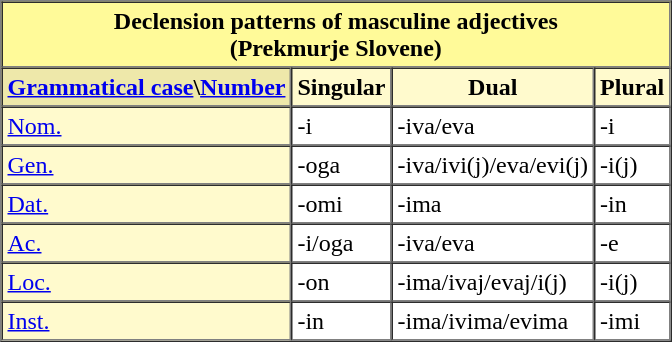<table border="1" cellpadding="3" cellspacing="0">
<tr>
<td style="background:#fffa99" colspan=4 align="center"><strong>Declension patterns of masculine adjectives<br>(Prekmurje Slovene)</strong></td>
</tr>
<tr style="background:#fffacd">
<th style="background:#eee8aa"><a href='#'>Grammatical case</a>\<a href='#'>Number</a></th>
<th>Singular</th>
<th>Dual</th>
<th>Plural</th>
</tr>
<tr>
<td style="background:#fffacd"><a href='#'>Nom.</a></td>
<td>-i</td>
<td>-iva/eva</td>
<td>-i</td>
</tr>
<tr>
<td style="background:#fffacd"><a href='#'>Gen.</a></td>
<td>-oga</td>
<td>-iva/ivi(j)/eva/evi(j)</td>
<td>-i(j)</td>
</tr>
<tr>
<td style="background:#fffacd"><a href='#'>Dat.</a></td>
<td>-omi</td>
<td>-ima</td>
<td>-in</td>
</tr>
<tr>
<td style="background:#fffacd"><a href='#'>Ac.</a></td>
<td>-i/oga</td>
<td>-iva/eva</td>
<td>-e</td>
</tr>
<tr>
<td style="background:#fffacd"><a href='#'>Loc.</a></td>
<td>-on</td>
<td>-ima/ivaj/evaj/i(j)</td>
<td>-i(j)</td>
</tr>
<tr>
<td style="background:#fffacd"><a href='#'>Inst.</a></td>
<td>-in</td>
<td>-ima/ivima/evima</td>
<td>-imi</td>
</tr>
</table>
